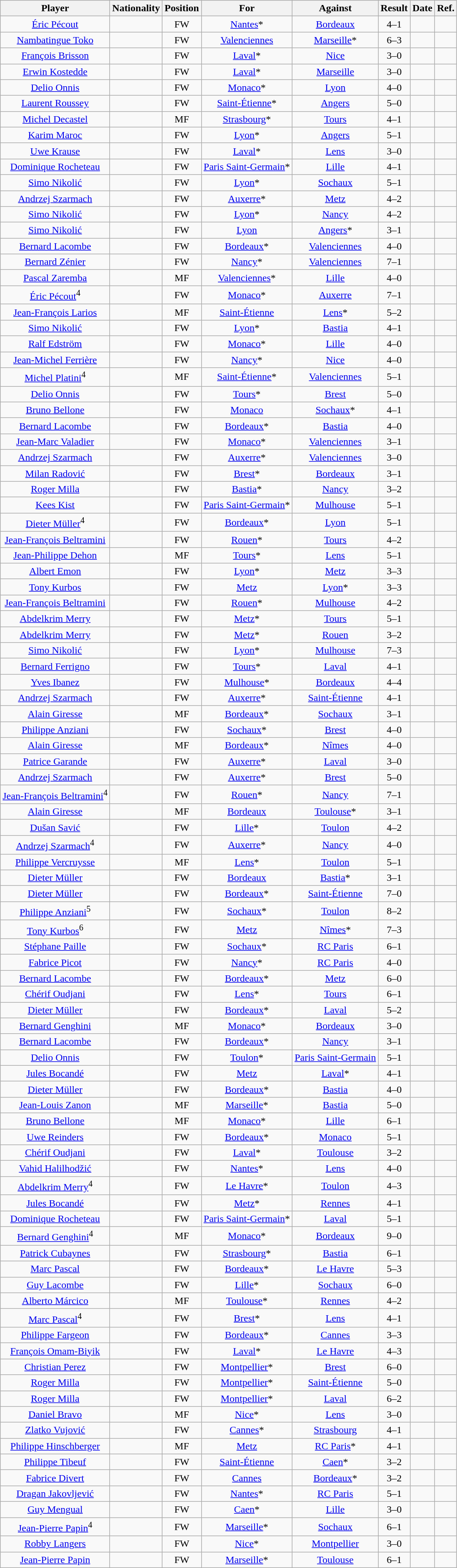<table class="wikitable plainrowheaders sortable" style="text-align:center">
<tr>
<th>Player</th>
<th>Nationality</th>
<th>Position</th>
<th>For</th>
<th>Against</th>
<th align=center>Result</th>
<th>Date</th>
<th class="unsortable" align="center">Ref.</th>
</tr>
<tr>
<td><a href='#'>Éric Pécout</a></td>
<td></td>
<td>FW</td>
<td><a href='#'>Nantes</a>*</td>
<td><a href='#'>Bordeaux</a></td>
<td>4–1</td>
<td></td>
<td></td>
</tr>
<tr>
<td><a href='#'>Nambatingue Toko</a></td>
<td></td>
<td>FW</td>
<td><a href='#'>Valenciennes</a></td>
<td><a href='#'>Marseille</a>*</td>
<td>6–3</td>
<td></td>
<td></td>
</tr>
<tr>
<td><a href='#'>François Brisson</a></td>
<td></td>
<td>FW</td>
<td><a href='#'>Laval</a>*</td>
<td><a href='#'>Nice</a></td>
<td>3–0</td>
<td></td>
<td></td>
</tr>
<tr>
<td><a href='#'>Erwin Kostedde</a></td>
<td></td>
<td>FW</td>
<td><a href='#'>Laval</a>*</td>
<td><a href='#'>Marseille</a></td>
<td>3–0</td>
<td></td>
<td></td>
</tr>
<tr>
<td><a href='#'>Delio Onnis</a></td>
<td></td>
<td>FW</td>
<td><a href='#'>Monaco</a>*</td>
<td><a href='#'>Lyon</a></td>
<td>4–0</td>
<td></td>
<td></td>
</tr>
<tr>
<td><a href='#'>Laurent Roussey</a></td>
<td></td>
<td>FW</td>
<td><a href='#'>Saint-Étienne</a>*</td>
<td><a href='#'>Angers</a></td>
<td>5–0</td>
<td></td>
<td></td>
</tr>
<tr>
<td><a href='#'>Michel Decastel</a></td>
<td></td>
<td>MF</td>
<td><a href='#'>Strasbourg</a>*</td>
<td><a href='#'>Tours</a></td>
<td>4–1</td>
<td></td>
<td></td>
</tr>
<tr>
<td><a href='#'>Karim Maroc</a></td>
<td></td>
<td>FW</td>
<td><a href='#'>Lyon</a>*</td>
<td><a href='#'>Angers</a></td>
<td>5–1</td>
<td></td>
<td></td>
</tr>
<tr>
<td><a href='#'>Uwe Krause</a></td>
<td></td>
<td>FW</td>
<td><a href='#'>Laval</a>*</td>
<td><a href='#'>Lens</a></td>
<td>3–0</td>
<td></td>
<td></td>
</tr>
<tr>
<td><a href='#'>Dominique Rocheteau</a></td>
<td></td>
<td>FW</td>
<td><a href='#'>Paris Saint-Germain</a>*</td>
<td><a href='#'>Lille</a></td>
<td>4–1</td>
<td></td>
<td></td>
</tr>
<tr>
<td><a href='#'>Simo Nikolić</a></td>
<td></td>
<td>FW</td>
<td><a href='#'>Lyon</a>*</td>
<td><a href='#'>Sochaux</a></td>
<td>5–1</td>
<td></td>
<td></td>
</tr>
<tr>
<td><a href='#'>Andrzej Szarmach</a></td>
<td></td>
<td>FW</td>
<td><a href='#'>Auxerre</a>*</td>
<td><a href='#'>Metz</a></td>
<td>4–2</td>
<td></td>
<td></td>
</tr>
<tr>
<td><a href='#'>Simo Nikolić</a></td>
<td></td>
<td>FW</td>
<td><a href='#'>Lyon</a>*</td>
<td><a href='#'>Nancy</a></td>
<td>4–2</td>
<td></td>
<td></td>
</tr>
<tr>
<td><a href='#'>Simo Nikolić</a></td>
<td></td>
<td>FW</td>
<td><a href='#'>Lyon</a></td>
<td><a href='#'>Angers</a>*</td>
<td>3–1</td>
<td></td>
<td></td>
</tr>
<tr>
<td><a href='#'>Bernard Lacombe</a></td>
<td></td>
<td>FW</td>
<td><a href='#'>Bordeaux</a>*</td>
<td><a href='#'>Valenciennes</a></td>
<td>4–0</td>
<td></td>
<td></td>
</tr>
<tr>
<td><a href='#'>Bernard Zénier</a></td>
<td></td>
<td>FW</td>
<td><a href='#'>Nancy</a>*</td>
<td><a href='#'>Valenciennes</a></td>
<td>7–1</td>
<td></td>
<td></td>
</tr>
<tr>
<td><a href='#'>Pascal Zaremba</a></td>
<td></td>
<td>MF</td>
<td><a href='#'>Valenciennes</a>*</td>
<td><a href='#'>Lille</a></td>
<td>4–0</td>
<td></td>
<td></td>
</tr>
<tr>
<td><a href='#'>Éric Pécout</a><sup>4</sup></td>
<td></td>
<td>FW</td>
<td><a href='#'>Monaco</a>*</td>
<td><a href='#'>Auxerre</a></td>
<td>7–1</td>
<td></td>
<td></td>
</tr>
<tr>
<td><a href='#'>Jean-François Larios</a></td>
<td></td>
<td>MF</td>
<td><a href='#'>Saint-Étienne</a></td>
<td><a href='#'>Lens</a>*</td>
<td>5–2</td>
<td></td>
<td></td>
</tr>
<tr>
<td><a href='#'>Simo Nikolić</a></td>
<td></td>
<td>FW</td>
<td><a href='#'>Lyon</a>*</td>
<td><a href='#'>Bastia</a></td>
<td>4–1</td>
<td></td>
<td></td>
</tr>
<tr>
<td><a href='#'>Ralf Edström</a></td>
<td></td>
<td>FW</td>
<td><a href='#'>Monaco</a>*</td>
<td><a href='#'>Lille</a></td>
<td>4–0</td>
<td></td>
<td></td>
</tr>
<tr>
<td><a href='#'>Jean-Michel Ferrière</a></td>
<td></td>
<td>FW</td>
<td><a href='#'>Nancy</a>*</td>
<td><a href='#'>Nice</a></td>
<td>4–0</td>
<td></td>
<td></td>
</tr>
<tr>
<td><a href='#'>Michel Platini</a><sup>4</sup></td>
<td></td>
<td>MF</td>
<td><a href='#'>Saint-Étienne</a>*</td>
<td><a href='#'>Valenciennes</a></td>
<td>5–1</td>
<td></td>
<td></td>
</tr>
<tr>
<td><a href='#'>Delio Onnis</a></td>
<td></td>
<td>FW</td>
<td><a href='#'>Tours</a>*</td>
<td><a href='#'>Brest</a></td>
<td>5–0</td>
<td></td>
<td></td>
</tr>
<tr>
<td><a href='#'>Bruno Bellone</a></td>
<td></td>
<td>FW</td>
<td><a href='#'>Monaco</a></td>
<td><a href='#'>Sochaux</a>*</td>
<td>4–1</td>
<td></td>
<td></td>
</tr>
<tr>
<td><a href='#'>Bernard Lacombe</a></td>
<td></td>
<td>FW</td>
<td><a href='#'>Bordeaux</a>*</td>
<td><a href='#'>Bastia</a></td>
<td>4–0</td>
<td></td>
<td></td>
</tr>
<tr>
<td><a href='#'>Jean-Marc Valadier</a></td>
<td></td>
<td>FW</td>
<td><a href='#'>Monaco</a>*</td>
<td><a href='#'>Valenciennes</a></td>
<td>3–1</td>
<td></td>
<td></td>
</tr>
<tr>
<td><a href='#'>Andrzej Szarmach</a></td>
<td></td>
<td>FW</td>
<td><a href='#'>Auxerre</a>*</td>
<td><a href='#'>Valenciennes</a></td>
<td>3–0</td>
<td></td>
<td></td>
</tr>
<tr>
<td><a href='#'>Milan Radović</a></td>
<td></td>
<td>FW</td>
<td><a href='#'>Brest</a>*</td>
<td><a href='#'>Bordeaux</a></td>
<td>3–1</td>
<td></td>
<td></td>
</tr>
<tr>
<td><a href='#'>Roger Milla</a></td>
<td></td>
<td>FW</td>
<td><a href='#'>Bastia</a>*</td>
<td><a href='#'>Nancy</a></td>
<td>3–2</td>
<td></td>
<td></td>
</tr>
<tr>
<td><a href='#'>Kees Kist</a></td>
<td></td>
<td>FW</td>
<td><a href='#'>Paris Saint-Germain</a>*</td>
<td><a href='#'>Mulhouse</a></td>
<td>5–1</td>
<td></td>
<td></td>
</tr>
<tr>
<td><a href='#'>Dieter Müller</a><sup>4</sup></td>
<td></td>
<td>FW</td>
<td><a href='#'>Bordeaux</a>*</td>
<td><a href='#'>Lyon</a></td>
<td>5–1</td>
<td></td>
<td></td>
</tr>
<tr>
<td><a href='#'>Jean-François Beltramini</a></td>
<td></td>
<td>FW</td>
<td><a href='#'>Rouen</a>*</td>
<td><a href='#'>Tours</a></td>
<td>4–2</td>
<td></td>
<td></td>
</tr>
<tr>
<td><a href='#'>Jean-Philippe Dehon</a></td>
<td></td>
<td>MF</td>
<td><a href='#'>Tours</a>*</td>
<td><a href='#'>Lens</a></td>
<td>5–1</td>
<td></td>
<td></td>
</tr>
<tr>
<td><a href='#'>Albert Emon</a></td>
<td></td>
<td>FW</td>
<td><a href='#'>Lyon</a>*</td>
<td><a href='#'>Metz</a></td>
<td>3–3</td>
<td></td>
<td></td>
</tr>
<tr>
<td><a href='#'>Tony Kurbos</a></td>
<td></td>
<td>FW</td>
<td><a href='#'>Metz</a></td>
<td><a href='#'>Lyon</a>*</td>
<td>3–3</td>
<td></td>
<td></td>
</tr>
<tr>
<td><a href='#'>Jean-François Beltramini</a></td>
<td></td>
<td>FW</td>
<td><a href='#'>Rouen</a>*</td>
<td><a href='#'>Mulhouse</a></td>
<td>4–2</td>
<td></td>
<td></td>
</tr>
<tr>
<td><a href='#'>Abdelkrim Merry</a></td>
<td></td>
<td>FW</td>
<td><a href='#'>Metz</a>*</td>
<td><a href='#'>Tours</a></td>
<td>5–1</td>
<td></td>
<td></td>
</tr>
<tr>
<td><a href='#'>Abdelkrim Merry</a></td>
<td></td>
<td>FW</td>
<td><a href='#'>Metz</a>*</td>
<td><a href='#'>Rouen</a></td>
<td>3–2</td>
<td></td>
<td></td>
</tr>
<tr>
<td><a href='#'>Simo Nikolić</a></td>
<td></td>
<td>FW</td>
<td><a href='#'>Lyon</a>*</td>
<td><a href='#'>Mulhouse</a></td>
<td>7–3</td>
<td></td>
<td></td>
</tr>
<tr>
<td><a href='#'>Bernard Ferrigno</a></td>
<td></td>
<td>FW</td>
<td><a href='#'>Tours</a>*</td>
<td><a href='#'>Laval</a></td>
<td>4–1</td>
<td></td>
<td></td>
</tr>
<tr>
<td><a href='#'>Yves Ibanez</a></td>
<td></td>
<td>FW</td>
<td><a href='#'>Mulhouse</a>*</td>
<td><a href='#'>Bordeaux</a></td>
<td>4–4</td>
<td></td>
<td></td>
</tr>
<tr>
<td><a href='#'>Andrzej Szarmach</a></td>
<td></td>
<td>FW</td>
<td><a href='#'>Auxerre</a>*</td>
<td><a href='#'>Saint-Étienne</a></td>
<td>4–1</td>
<td></td>
<td></td>
</tr>
<tr>
<td><a href='#'>Alain Giresse</a></td>
<td></td>
<td>MF</td>
<td><a href='#'>Bordeaux</a>*</td>
<td><a href='#'>Sochaux</a></td>
<td>3–1</td>
<td></td>
<td></td>
</tr>
<tr>
<td><a href='#'>Philippe Anziani</a></td>
<td></td>
<td>FW</td>
<td><a href='#'>Sochaux</a>*</td>
<td><a href='#'>Brest</a></td>
<td>4–0</td>
<td></td>
<td></td>
</tr>
<tr>
<td><a href='#'>Alain Giresse</a></td>
<td></td>
<td>MF</td>
<td><a href='#'>Bordeaux</a>*</td>
<td><a href='#'>Nîmes</a></td>
<td>4–0</td>
<td></td>
<td></td>
</tr>
<tr>
<td><a href='#'>Patrice Garande</a></td>
<td></td>
<td>FW</td>
<td><a href='#'>Auxerre</a>*</td>
<td><a href='#'>Laval</a></td>
<td>3–0</td>
<td></td>
<td></td>
</tr>
<tr>
<td><a href='#'>Andrzej Szarmach</a></td>
<td></td>
<td>FW</td>
<td><a href='#'>Auxerre</a>*</td>
<td><a href='#'>Brest</a></td>
<td>5–0</td>
<td></td>
<td></td>
</tr>
<tr>
<td><a href='#'>Jean-François Beltramini</a><sup>4</sup></td>
<td></td>
<td>FW</td>
<td><a href='#'>Rouen</a>*</td>
<td><a href='#'>Nancy</a></td>
<td>7–1</td>
<td></td>
<td></td>
</tr>
<tr>
<td><a href='#'>Alain Giresse</a></td>
<td></td>
<td>MF</td>
<td><a href='#'>Bordeaux</a></td>
<td><a href='#'>Toulouse</a>*</td>
<td>3–1</td>
<td></td>
<td></td>
</tr>
<tr>
<td><a href='#'>Dušan Savić</a></td>
<td></td>
<td>FW</td>
<td><a href='#'>Lille</a>*</td>
<td><a href='#'>Toulon</a></td>
<td>4–2</td>
<td></td>
<td></td>
</tr>
<tr>
<td><a href='#'>Andrzej Szarmach</a><sup>4</sup></td>
<td></td>
<td>FW</td>
<td><a href='#'>Auxerre</a>*</td>
<td><a href='#'>Nancy</a></td>
<td>4–0</td>
<td></td>
<td></td>
</tr>
<tr>
<td><a href='#'>Philippe Vercruysse</a></td>
<td></td>
<td>MF</td>
<td><a href='#'>Lens</a>*</td>
<td><a href='#'>Toulon</a></td>
<td>5–1</td>
<td></td>
<td></td>
</tr>
<tr>
<td><a href='#'>Dieter Müller</a></td>
<td></td>
<td>FW</td>
<td><a href='#'>Bordeaux</a></td>
<td><a href='#'>Bastia</a>*</td>
<td>3–1</td>
<td></td>
<td></td>
</tr>
<tr>
<td><a href='#'>Dieter Müller</a></td>
<td></td>
<td>FW</td>
<td><a href='#'>Bordeaux</a>*</td>
<td><a href='#'>Saint-Étienne</a></td>
<td>7–0</td>
<td></td>
<td></td>
</tr>
<tr>
<td><a href='#'>Philippe Anziani</a><sup>5</sup></td>
<td></td>
<td>FW</td>
<td><a href='#'>Sochaux</a>*</td>
<td><a href='#'>Toulon</a></td>
<td>8–2</td>
<td></td>
<td></td>
</tr>
<tr>
<td><a href='#'>Tony Kurbos</a><sup>6</sup></td>
<td></td>
<td>FW</td>
<td><a href='#'>Metz</a></td>
<td><a href='#'>Nîmes</a>*</td>
<td>7–3</td>
<td></td>
<td></td>
</tr>
<tr>
<td><a href='#'>Stéphane Paille</a></td>
<td></td>
<td>FW</td>
<td><a href='#'>Sochaux</a>*</td>
<td><a href='#'>RC Paris</a></td>
<td>6–1</td>
<td></td>
<td></td>
</tr>
<tr>
<td><a href='#'>Fabrice Picot</a></td>
<td></td>
<td>FW</td>
<td><a href='#'>Nancy</a>*</td>
<td><a href='#'>RC Paris</a></td>
<td>4–0</td>
<td></td>
<td></td>
</tr>
<tr>
<td><a href='#'>Bernard Lacombe</a></td>
<td></td>
<td>FW</td>
<td><a href='#'>Bordeaux</a>*</td>
<td><a href='#'>Metz</a></td>
<td>6–0</td>
<td></td>
<td></td>
</tr>
<tr>
<td><a href='#'>Chérif Oudjani</a></td>
<td></td>
<td>FW</td>
<td><a href='#'>Lens</a>*</td>
<td><a href='#'>Tours</a></td>
<td>6–1</td>
<td></td>
<td></td>
</tr>
<tr>
<td><a href='#'>Dieter Müller</a></td>
<td></td>
<td>FW</td>
<td><a href='#'>Bordeaux</a>*</td>
<td><a href='#'>Laval</a></td>
<td>5–2</td>
<td></td>
<td></td>
</tr>
<tr>
<td><a href='#'>Bernard Genghini</a></td>
<td></td>
<td>MF</td>
<td><a href='#'>Monaco</a>*</td>
<td><a href='#'>Bordeaux</a></td>
<td>3–0</td>
<td></td>
<td></td>
</tr>
<tr>
<td><a href='#'>Bernard Lacombe</a></td>
<td></td>
<td>FW</td>
<td><a href='#'>Bordeaux</a>*</td>
<td><a href='#'>Nancy</a></td>
<td>3–1</td>
<td></td>
<td></td>
</tr>
<tr>
<td><a href='#'>Delio Onnis</a></td>
<td></td>
<td>FW</td>
<td><a href='#'>Toulon</a>*</td>
<td><a href='#'>Paris Saint-Germain</a></td>
<td>5–1</td>
<td></td>
<td></td>
</tr>
<tr>
<td><a href='#'>Jules Bocandé</a></td>
<td></td>
<td>FW</td>
<td><a href='#'>Metz</a></td>
<td><a href='#'>Laval</a>*</td>
<td>4–1</td>
<td></td>
<td></td>
</tr>
<tr>
<td><a href='#'>Dieter Müller</a></td>
<td></td>
<td>FW</td>
<td><a href='#'>Bordeaux</a>*</td>
<td><a href='#'>Bastia</a></td>
<td>4–0</td>
<td></td>
<td></td>
</tr>
<tr>
<td><a href='#'>Jean-Louis Zanon</a></td>
<td></td>
<td>MF</td>
<td><a href='#'>Marseille</a>*</td>
<td><a href='#'>Bastia</a></td>
<td>5–0</td>
<td></td>
<td></td>
</tr>
<tr>
<td><a href='#'>Bruno Bellone</a></td>
<td></td>
<td>MF</td>
<td><a href='#'>Monaco</a>*</td>
<td><a href='#'>Lille</a></td>
<td>6–1</td>
<td></td>
<td></td>
</tr>
<tr>
<td><a href='#'>Uwe Reinders</a></td>
<td></td>
<td>FW</td>
<td><a href='#'>Bordeaux</a>*</td>
<td><a href='#'>Monaco</a></td>
<td>5–1</td>
<td></td>
<td></td>
</tr>
<tr>
<td><a href='#'>Chérif Oudjani</a></td>
<td></td>
<td>FW</td>
<td><a href='#'>Laval</a>*</td>
<td><a href='#'>Toulouse</a></td>
<td>3–2</td>
<td></td>
<td></td>
</tr>
<tr>
<td><a href='#'>Vahid Halilhodžić</a></td>
<td></td>
<td>FW</td>
<td><a href='#'>Nantes</a>*</td>
<td><a href='#'>Lens</a></td>
<td>4–0</td>
<td></td>
<td></td>
</tr>
<tr>
<td><a href='#'>Abdelkrim Merry</a><sup>4</sup></td>
<td></td>
<td>FW</td>
<td><a href='#'>Le Havre</a>*</td>
<td><a href='#'>Toulon</a></td>
<td>4–3</td>
<td></td>
<td></td>
</tr>
<tr>
<td><a href='#'>Jules Bocandé</a></td>
<td></td>
<td>FW</td>
<td><a href='#'>Metz</a>*</td>
<td><a href='#'>Rennes</a></td>
<td>4–1</td>
<td></td>
<td></td>
</tr>
<tr>
<td><a href='#'>Dominique Rocheteau</a></td>
<td></td>
<td>FW</td>
<td><a href='#'>Paris Saint-Germain</a>*</td>
<td><a href='#'>Laval</a></td>
<td>5–1</td>
<td></td>
<td></td>
</tr>
<tr>
<td><a href='#'>Bernard Genghini</a><sup>4</sup></td>
<td></td>
<td>MF</td>
<td><a href='#'>Monaco</a>*</td>
<td><a href='#'>Bordeaux</a></td>
<td>9–0</td>
<td></td>
<td></td>
</tr>
<tr>
<td><a href='#'>Patrick Cubaynes</a></td>
<td></td>
<td>FW</td>
<td><a href='#'>Strasbourg</a>*</td>
<td><a href='#'>Bastia</a></td>
<td>6–1</td>
<td></td>
<td></td>
</tr>
<tr>
<td><a href='#'>Marc Pascal</a></td>
<td></td>
<td>FW</td>
<td><a href='#'>Bordeaux</a>*</td>
<td><a href='#'>Le Havre</a></td>
<td>5–3</td>
<td></td>
<td></td>
</tr>
<tr>
<td><a href='#'>Guy Lacombe</a></td>
<td></td>
<td>FW</td>
<td><a href='#'>Lille</a>*</td>
<td><a href='#'>Sochaux</a></td>
<td>6–0</td>
<td></td>
<td></td>
</tr>
<tr>
<td><a href='#'>Alberto Márcico</a></td>
<td></td>
<td>MF</td>
<td><a href='#'>Toulouse</a>*</td>
<td><a href='#'>Rennes</a></td>
<td>4–2</td>
<td></td>
<td></td>
</tr>
<tr>
<td><a href='#'>Marc Pascal</a><sup>4</sup></td>
<td></td>
<td>FW</td>
<td><a href='#'>Brest</a>*</td>
<td><a href='#'>Lens</a></td>
<td>4–1</td>
<td></td>
<td></td>
</tr>
<tr>
<td><a href='#'>Philippe Fargeon</a></td>
<td></td>
<td>FW</td>
<td><a href='#'>Bordeaux</a>*</td>
<td><a href='#'>Cannes</a></td>
<td>3–3</td>
<td></td>
<td></td>
</tr>
<tr>
<td><a href='#'>François Omam-Biyik</a></td>
<td></td>
<td>FW</td>
<td><a href='#'>Laval</a>*</td>
<td><a href='#'>Le Havre</a></td>
<td>4–3</td>
<td></td>
<td></td>
</tr>
<tr>
<td><a href='#'>Christian Perez</a></td>
<td></td>
<td>FW</td>
<td><a href='#'>Montpellier</a>*</td>
<td><a href='#'>Brest</a></td>
<td>6–0</td>
<td></td>
<td></td>
</tr>
<tr>
<td><a href='#'>Roger Milla</a></td>
<td></td>
<td>FW</td>
<td><a href='#'>Montpellier</a>*</td>
<td><a href='#'>Saint-Étienne</a></td>
<td>5–0</td>
<td></td>
<td></td>
</tr>
<tr>
<td><a href='#'>Roger Milla</a></td>
<td></td>
<td>FW</td>
<td><a href='#'>Montpellier</a>*</td>
<td><a href='#'>Laval</a></td>
<td>6–2</td>
<td></td>
<td></td>
</tr>
<tr>
<td><a href='#'>Daniel Bravo</a></td>
<td></td>
<td>MF</td>
<td><a href='#'>Nice</a>*</td>
<td><a href='#'>Lens</a></td>
<td>3–0</td>
<td></td>
<td></td>
</tr>
<tr>
<td><a href='#'>Zlatko Vujović</a></td>
<td></td>
<td>FW</td>
<td><a href='#'>Cannes</a>*</td>
<td><a href='#'>Strasbourg</a></td>
<td>4–1</td>
<td></td>
<td></td>
</tr>
<tr>
<td><a href='#'>Philippe Hinschberger</a></td>
<td></td>
<td>MF</td>
<td><a href='#'>Metz</a></td>
<td><a href='#'>RC Paris</a>*</td>
<td>4–1</td>
<td></td>
<td></td>
</tr>
<tr>
<td><a href='#'>Philippe Tibeuf</a></td>
<td></td>
<td>FW</td>
<td><a href='#'>Saint-Étienne</a></td>
<td><a href='#'>Caen</a>*</td>
<td>3–2</td>
<td></td>
<td></td>
</tr>
<tr>
<td><a href='#'>Fabrice Divert</a></td>
<td></td>
<td>FW</td>
<td><a href='#'>Cannes</a></td>
<td><a href='#'>Bordeaux</a>*</td>
<td>3–2</td>
<td></td>
<td></td>
</tr>
<tr>
<td><a href='#'>Dragan Jakovljević</a></td>
<td></td>
<td>FW</td>
<td><a href='#'>Nantes</a>*</td>
<td><a href='#'>RC Paris</a></td>
<td>5–1</td>
<td></td>
<td></td>
</tr>
<tr>
<td><a href='#'>Guy Mengual</a></td>
<td></td>
<td>FW</td>
<td><a href='#'>Caen</a>*</td>
<td><a href='#'>Lille</a></td>
<td>3–0</td>
<td></td>
<td></td>
</tr>
<tr>
<td><a href='#'>Jean-Pierre Papin</a><sup>4</sup></td>
<td></td>
<td>FW</td>
<td><a href='#'>Marseille</a>*</td>
<td><a href='#'>Sochaux</a></td>
<td>6–1</td>
<td></td>
<td></td>
</tr>
<tr>
<td><a href='#'>Robby Langers</a></td>
<td></td>
<td>FW</td>
<td><a href='#'>Nice</a>*</td>
<td><a href='#'>Montpellier</a></td>
<td>3–0</td>
<td></td>
<td></td>
</tr>
<tr>
<td><a href='#'>Jean-Pierre Papin</a></td>
<td></td>
<td>FW</td>
<td><a href='#'>Marseille</a>*</td>
<td><a href='#'>Toulouse</a></td>
<td>6–1</td>
<td></td>
<td></td>
</tr>
</table>
